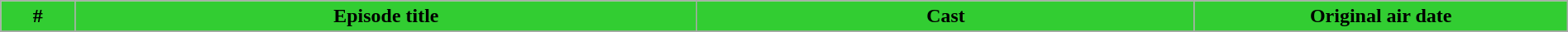<table class="wikitable plainrowheaders" style="margin: auto; width: 100%">
<tr>
<th style="background:#32CD32;" width="3%;">#</th>
<th style="background:#32CD32;" width="25%;">Episode title</th>
<th style="background:#32CD32;" width="20%;">Cast</th>
<th style="background:#32CD32;" width="15%;">Original air date</th>
</tr>
<tr>
</tr>
</table>
